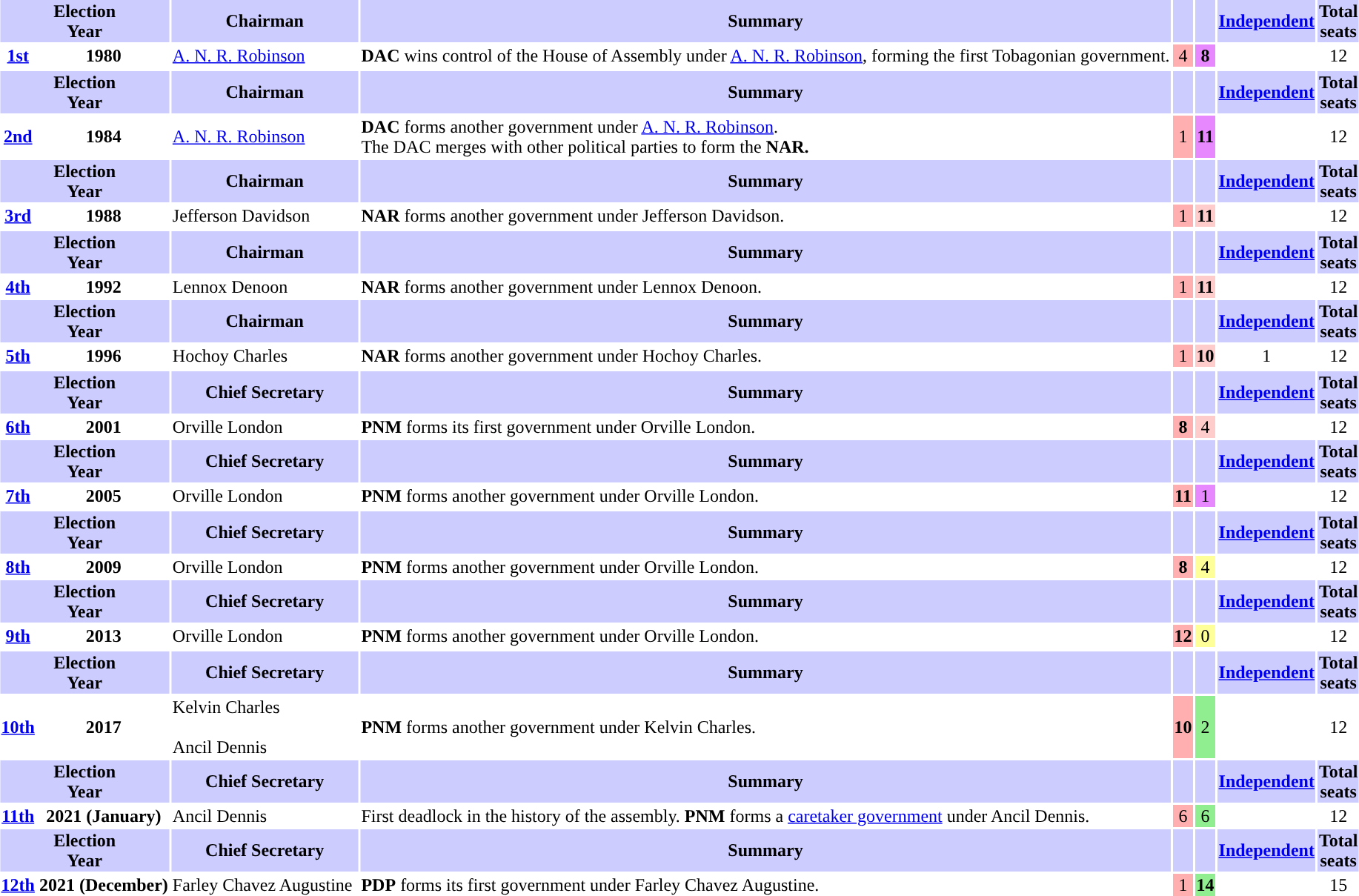<table class="toccolours" id="summary-results-house-representatives" style="margin:0 auto; clear:both;" border="0">
<tr style="background:#ccf;">
<th colspan="2">Election<br>Year</th>
<th colspan="2">Chairman</th>
<th>Summary</th>
<th style="background:"><a href='#'></a></th>
<th style="background:"><a href='#'></a></th>
<th><a href='#'>Independent</a></th>
<th>Total<br>seats</th>
</tr>
<tr>
<th><a href='#'>1st</a></th>
<th>1980</th>
<td><a href='#'>A. N. R. Robinson</a><br></td>
<td></td>
<td><strong>DAC</strong> wins control of the House of Assembly under <a href='#'>A. N. R. Robinson</a>, forming the first Tobagonian government.</td>
<td style="text-align:center;"  bgcolor="FFAFAF">4</td>
<td style="text-align:center;"  bgcolor="e788ff"><strong>8</strong></td>
<td style="text-align:center;"> </td>
<td style="text-align:center;">12</td>
</tr>
<tr style="background:#eee;">
</tr>
<tr style="background:#ccf;">
<th colspan="2">Election<br>Year</th>
<th colspan="2">Chairman</th>
<th>Summary</th>
<th style="background:"><a href='#'></a></th>
<th style="background:"><a href='#'></a></th>
<th><a href='#'>Independent</a></th>
<th>Total<br>seats</th>
</tr>
<tr>
<th><a href='#'>2nd</a></th>
<th>1984</th>
<td><a href='#'>A. N. R. Robinson</a><br></td>
<td></td>
<td><strong>DAC</strong> forms another government under <a href='#'>A. N. R. Robinson</a>.<br>The DAC merges with other political parties to form the <strong>NAR.</strong></td>
<td style="text-align:center;"  bgcolor="FFAFAF">1</td>
<td style="text-align:center;" bgcolor="e788ff"><strong>11</strong></td>
<td style="text-align:center;"></td>
<td style="text-align:center;">12</td>
</tr>
<tr style="background:#ccf;">
<th colspan="2">Election<br>Year</th>
<th colspan="2">Chairman</th>
<th>Summary</th>
<th style="background:"><a href='#'></a></th>
<th style="background:"><a href='#'></a></th>
<th><a href='#'>Independent</a></th>
<th>Total<br>seats</th>
</tr>
<tr>
<th><a href='#'>3rd</a></th>
<th>1988</th>
<td>Jefferson Davidson<br></td>
<td></td>
<td><strong>NAR</strong> forms another government under Jefferson Davidson.</td>
<td style="text-align:center;" bgcolor="FFAFAF">1</td>
<td style="text-align:center;" bgcolor="FFCCCC"><strong>11</strong></td>
<td style="text-align:center;"></td>
<td style="text-align:center;">12</td>
</tr>
<tr style="background:#eee;">
</tr>
<tr style="background:#ccf;">
<th colspan="2">Election<br>Year</th>
<th colspan="2">Chairman</th>
<th>Summary</th>
<th style="background:"><a href='#'></a></th>
<th style="background:"><a href='#'></a></th>
<th><a href='#'>Independent</a></th>
<th>Total<br>seats</th>
</tr>
<tr>
<th><a href='#'>4th</a></th>
<th>1992</th>
<td>Lennox Denoon<br></td>
<td></td>
<td><strong>NAR</strong> forms another government under Lennox Denoon.</td>
<td style="text-align:center;" bgcolor="FFAFAF">1</td>
<td style="text-align:center;" bgcolor="FFCCCC"><strong>11</strong></td>
<td style="text-align:center;"></td>
<td style="text-align:center;">12</td>
</tr>
<tr style="background:#ccf;">
<th colspan="2">Election<br>Year</th>
<th colspan="2">Chairman</th>
<th>Summary</th>
<th style="background:"><a href='#'></a></th>
<th style="background:"><a href='#'></a></th>
<th><a href='#'>Independent</a></th>
<th>Total<br>seats</th>
</tr>
<tr>
<th><a href='#'>5th</a></th>
<th>1996</th>
<td>Hochoy Charles<br></td>
<td></td>
<td><strong>NAR</strong> forms another government under Hochoy Charles.</td>
<td style="text-align:center;" bgcolor="FFAFAF">1</td>
<td style="text-align:center;" bgcolor="FFCCCC"><strong>10</strong></td>
<td style="text-align:center;">1</td>
<td style="text-align:center;">12<br></td>
</tr>
<tr style="background:#eee;">
</tr>
<tr style="background:#ccf;">
<th colspan="2">Election<br>Year</th>
<th colspan="2">Chief Secretary</th>
<th>Summary</th>
<th style="background:"><a href='#'></a></th>
<th style="background:"><a href='#'></a></th>
<th><a href='#'>Independent</a></th>
<th>Total<br>seats</th>
</tr>
<tr>
<th><a href='#'>6th</a></th>
<th>2001</th>
<td>Orville London<br></td>
<td></td>
<td><strong>PNM</strong> forms its first government under Orville London.</td>
<td style="text-align:center;" bgcolor="FFAFAF"><strong>8</strong></td>
<td style="text-align:center;" bgcolor="FFCCCC">4</td>
<td style="text-align:center;"></td>
<td style="text-align:center;">12<br></td>
</tr>
<tr style="background:#ccf;">
<th colspan="2">Election<br>Year</th>
<th colspan="2">Chief Secretary</th>
<th>Summary</th>
<th style="background:"><a href='#'></a></th>
<th style="background:"><a href='#'></a></th>
<th><a href='#'>Independent</a></th>
<th>Total<br>seats</th>
</tr>
<tr>
<th><a href='#'>7th</a></th>
<th>2005</th>
<td>Orville London<br></td>
<td></td>
<td><strong>PNM</strong> forms another government under Orville London.</td>
<td style="text-align:center;" bgcolor="FFAFAF"><strong>11</strong></td>
<td style="text-align:center;" bgcolor="e788ff">1</td>
<td style="text-align:center;"></td>
<td style="text-align:center;">12<br></td>
</tr>
<tr style="background:#eee;">
</tr>
<tr style="background:#ccf;">
<th colspan="2">Election<br>Year</th>
<th colspan="2">Chief Secretary</th>
<th>Summary</th>
<th style="background:"><a href='#'></a></th>
<th style="background:"><a href='#'></a></th>
<th><a href='#'>Independent</a></th>
<th>Total<br>seats</th>
</tr>
<tr>
<th><a href='#'>8th</a></th>
<th>2009</th>
<td>Orville London<br></td>
<td></td>
<td><strong>PNM</strong> forms another government under Orville London.</td>
<td style="text-align:center;" bgcolor="FFAFAF"><strong>8</strong></td>
<td style="text-align:center;" bgcolor="ffff99">4</td>
<td style="text-align:center;"></td>
<td style="text-align:center;">12<br></td>
</tr>
<tr style="background:#ccf;">
<th colspan="2">Election<br>Year</th>
<th colspan="2">Chief Secretary</th>
<th>Summary</th>
<th style="background:"><a href='#'></a></th>
<th style="background:"><a href='#'></a></th>
<th><a href='#'>Independent</a></th>
<th>Total<br>seats</th>
</tr>
<tr>
<th><a href='#'>9th</a></th>
<th>2013</th>
<td>Orville London<br></td>
<td></td>
<td><strong>PNM</strong> forms another government under Orville London.</td>
<td style="text-align:center;" bgcolor="FFAFAF"><strong>12</strong></td>
<td style="text-align:center;" bgcolor="ffff99">0</td>
<td style="text-align:center;"></td>
<td style="text-align:center;">12<br></td>
</tr>
<tr style="background:#eee;">
</tr>
<tr style="background:#ccf;">
<th colspan="2">Election<br>Year</th>
<th colspan="2">Chief Secretary</th>
<th>Summary</th>
<th style="background:"><a href='#'></a></th>
<th style="background:"></th>
<th><a href='#'>Independent</a></th>
<th>Total<br>seats</th>
</tr>
<tr>
<th><a href='#'>10th</a></th>
<th>2017</th>
<td>Kelvin Charles<br><br>Ancil Dennis<br></td>
<td><br></td>
<td><strong>PNM</strong> forms another government under Kelvin Charles.</td>
<td style="text-align:center;" bgcolor="FFAFAF"><strong>10</strong></td>
<td style="text-align:center;" bgcolor="90ee90">2</td>
<td style="text-align:center;"></td>
<td style="text-align:center;">12<br></td>
</tr>
<tr style="background:#ccf;">
<th colspan="2">Election<br>Year</th>
<th colspan="2">Chief Secretary</th>
<th>Summary</th>
<th style="background:"><a href='#'></a></th>
<th style="background:"></th>
<th><a href='#'>Independent</a></th>
<th>Total<br>seats</th>
</tr>
<tr>
<th><a href='#'>11th</a></th>
<th>2021 (January)</th>
<td>Ancil Dennis<br></td>
<td></td>
<td>First deadlock in the history of the assembly. <strong>PNM</strong> forms a <a href='#'>caretaker government</a> under Ancil Dennis.</td>
<td style="text-align:center;" bgcolor="FFAFAF">6</td>
<td style="text-align:center;" bgcolor="90ee90">6</td>
<td style="text-align:center;"></td>
<td style="text-align:center;">12<br></td>
</tr>
<tr style="background:#ccf;">
<th colspan="2">Election<br>Year</th>
<th colspan="2">Chief Secretary</th>
<th>Summary</th>
<th style="background:"><a href='#'></a></th>
<th style="background:"></th>
<th><a href='#'>Independent</a></th>
<th>Total<br>seats</th>
</tr>
<tr>
<th><a href='#'>12th</a></th>
<th>2021 (December)</th>
<td>Farley Chavez Augustine<br></td>
<td></td>
<td><strong>PDP</strong> forms its first government under Farley Chavez Augustine.</td>
<td style="text-align:center;" bgcolor="FFAFAF">1</td>
<td style="text-align:center;" bgcolor="90ee90"><strong>14</strong></td>
<td style="text-align:center;"></td>
<td style="text-align:center;">15<br></td>
</tr>
</table>
